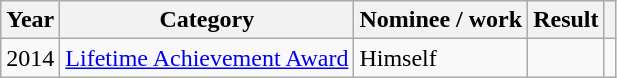<table class="wikitable">
<tr>
<th>Year</th>
<th>Category</th>
<th>Nominee / work</th>
<th>Result</th>
<th></th>
</tr>
<tr>
<td>2014</td>
<td><a href='#'>Lifetime Achievement Award</a></td>
<td>Himself</td>
<td></td>
<td><br></td>
</tr>
</table>
